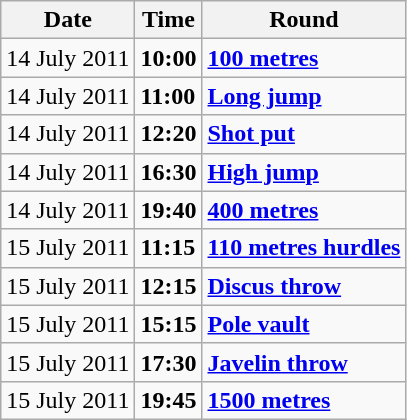<table class="wikitable">
<tr>
<th>Date</th>
<th>Time</th>
<th>Round</th>
</tr>
<tr>
<td>14 July 2011</td>
<td><strong>10:00</strong></td>
<td><strong><a href='#'>100 metres</a></strong></td>
</tr>
<tr>
<td>14 July 2011</td>
<td><strong>11:00</strong></td>
<td><strong><a href='#'>Long jump</a></strong></td>
</tr>
<tr>
<td>14 July 2011</td>
<td><strong>12:20</strong></td>
<td><strong><a href='#'>Shot put</a></strong></td>
</tr>
<tr>
<td>14 July 2011</td>
<td><strong>16:30</strong></td>
<td><strong><a href='#'>High jump</a></strong></td>
</tr>
<tr>
<td>14 July 2011</td>
<td><strong>19:40</strong></td>
<td><strong><a href='#'>400 metres</a></strong></td>
</tr>
<tr>
<td>15 July 2011</td>
<td><strong>11:15</strong></td>
<td><strong><a href='#'>110 metres hurdles</a></strong></td>
</tr>
<tr>
<td>15 July 2011</td>
<td><strong>12:15</strong></td>
<td><strong><a href='#'>Discus throw</a></strong></td>
</tr>
<tr>
<td>15 July 2011</td>
<td><strong>15:15</strong></td>
<td><strong><a href='#'>Pole vault</a></strong></td>
</tr>
<tr>
<td>15 July 2011</td>
<td><strong>17:30</strong></td>
<td><strong><a href='#'>Javelin throw</a></strong></td>
</tr>
<tr>
<td>15 July 2011</td>
<td><strong>19:45</strong></td>
<td><strong><a href='#'>1500 metres</a></strong></td>
</tr>
</table>
